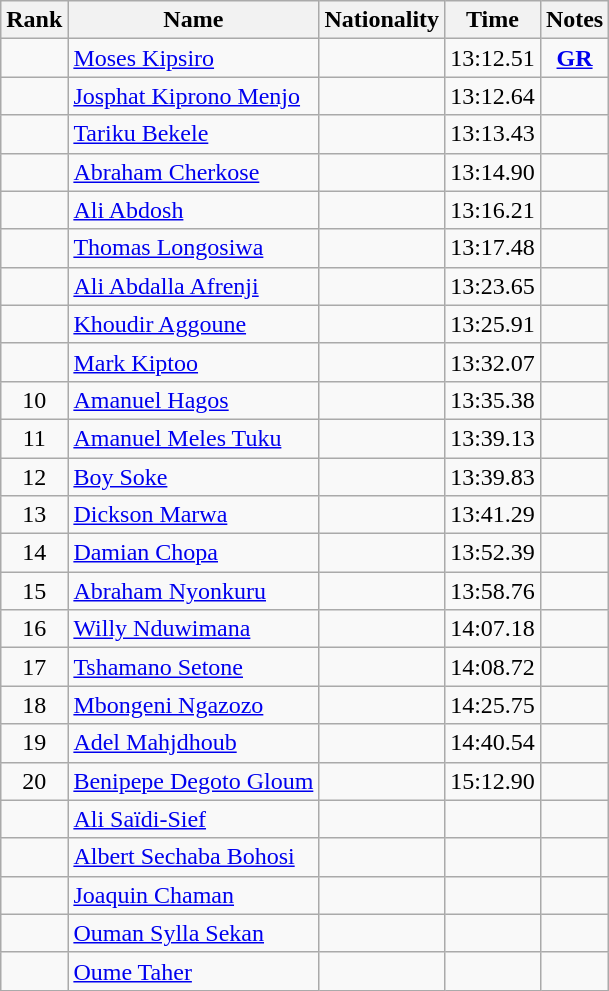<table class="wikitable sortable" style="text-align:center">
<tr>
<th>Rank</th>
<th>Name</th>
<th>Nationality</th>
<th>Time</th>
<th>Notes</th>
</tr>
<tr>
<td></td>
<td align=left><a href='#'>Moses Kipsiro</a></td>
<td align=left></td>
<td>13:12.51</td>
<td><strong><a href='#'>GR</a></strong></td>
</tr>
<tr>
<td></td>
<td align=left><a href='#'>Josphat Kiprono Menjo</a></td>
<td align=left></td>
<td>13:12.64</td>
<td></td>
</tr>
<tr>
<td></td>
<td align=left><a href='#'>Tariku Bekele</a></td>
<td align=left></td>
<td>13:13.43</td>
<td></td>
</tr>
<tr>
<td></td>
<td align=left><a href='#'>Abraham Cherkose</a></td>
<td align=left></td>
<td>13:14.90</td>
<td></td>
</tr>
<tr>
<td></td>
<td align=left><a href='#'>Ali Abdosh</a></td>
<td align=left></td>
<td>13:16.21</td>
<td></td>
</tr>
<tr>
<td></td>
<td align=left><a href='#'>Thomas Longosiwa</a></td>
<td align=left></td>
<td>13:17.48</td>
<td></td>
</tr>
<tr>
<td></td>
<td align=left><a href='#'>Ali Abdalla Afrenji</a></td>
<td align=left></td>
<td>13:23.65</td>
<td></td>
</tr>
<tr>
<td></td>
<td align=left><a href='#'>Khoudir Aggoune</a></td>
<td align=left></td>
<td>13:25.91</td>
<td></td>
</tr>
<tr>
<td></td>
<td align=left><a href='#'>Mark Kiptoo</a></td>
<td align=left></td>
<td>13:32.07</td>
<td></td>
</tr>
<tr>
<td>10</td>
<td align=left><a href='#'>Amanuel Hagos</a></td>
<td align=left></td>
<td>13:35.38</td>
<td></td>
</tr>
<tr>
<td>11</td>
<td align=left><a href='#'>Amanuel Meles Tuku</a></td>
<td align=left></td>
<td>13:39.13</td>
<td></td>
</tr>
<tr>
<td>12</td>
<td align=left><a href='#'>Boy Soke</a></td>
<td align=left></td>
<td>13:39.83</td>
<td></td>
</tr>
<tr>
<td>13</td>
<td align=left><a href='#'>Dickson Marwa</a></td>
<td align=left></td>
<td>13:41.29</td>
<td></td>
</tr>
<tr>
<td>14</td>
<td align=left><a href='#'>Damian Chopa</a></td>
<td align=left></td>
<td>13:52.39</td>
<td></td>
</tr>
<tr>
<td>15</td>
<td align=left><a href='#'>Abraham Nyonkuru</a></td>
<td align=left></td>
<td>13:58.76</td>
<td></td>
</tr>
<tr>
<td>16</td>
<td align=left><a href='#'>Willy Nduwimana</a></td>
<td align=left></td>
<td>14:07.18</td>
<td></td>
</tr>
<tr>
<td>17</td>
<td align=left><a href='#'>Tshamano Setone</a></td>
<td align=left></td>
<td>14:08.72</td>
<td></td>
</tr>
<tr>
<td>18</td>
<td align=left><a href='#'>Mbongeni Ngazozo</a></td>
<td align=left></td>
<td>14:25.75</td>
<td></td>
</tr>
<tr>
<td>19</td>
<td align=left><a href='#'>Adel Mahjdhoub</a></td>
<td align=left></td>
<td>14:40.54</td>
<td></td>
</tr>
<tr>
<td>20</td>
<td align=left><a href='#'>Benipepe Degoto Gloum</a></td>
<td align=left></td>
<td>15:12.90</td>
<td></td>
</tr>
<tr>
<td></td>
<td align=left><a href='#'>Ali Saïdi-Sief</a></td>
<td align=left></td>
<td></td>
<td></td>
</tr>
<tr>
<td></td>
<td align=left><a href='#'>Albert Sechaba Bohosi</a></td>
<td align=left></td>
<td></td>
<td></td>
</tr>
<tr>
<td></td>
<td align=left><a href='#'>Joaquin Chaman</a></td>
<td align=left></td>
<td></td>
<td></td>
</tr>
<tr>
<td></td>
<td align=left><a href='#'>Ouman Sylla Sekan</a></td>
<td align=left></td>
<td></td>
<td></td>
</tr>
<tr>
<td></td>
<td align=left><a href='#'>Oume Taher</a></td>
<td align=left></td>
<td></td>
<td></td>
</tr>
</table>
